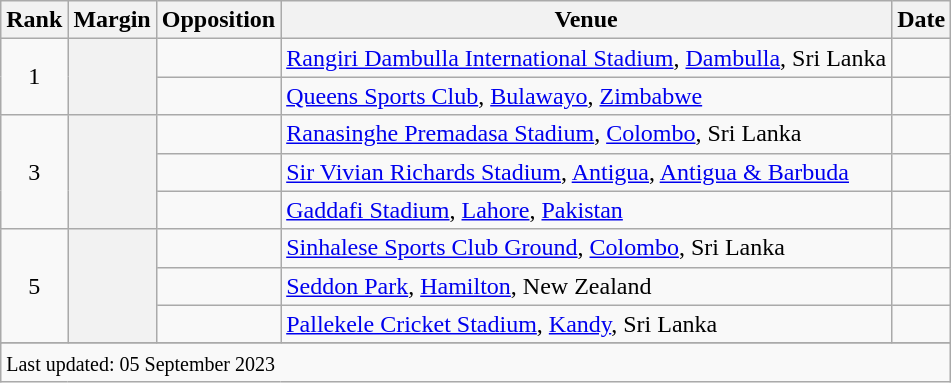<table class="wikitable plainrowheaders sortable">
<tr>
<th scope=col>Rank</th>
<th scope=col>Margin</th>
<th scope=col>Opposition</th>
<th scope=col>Venue</th>
<th scope=col>Date</th>
</tr>
<tr>
<td align=center rowspan=2>1</td>
<th scope=row style=text-align:center; rowspan=2></th>
<td></td>
<td><a href='#'>Rangiri Dambulla International Stadium</a>, <a href='#'>Dambulla</a>, Sri Lanka</td>
<td></td>
</tr>
<tr>
<td></td>
<td><a href='#'>Queens Sports Club</a>, <a href='#'>Bulawayo</a>, <a href='#'>Zimbabwe</a></td>
<td></td>
</tr>
<tr>
<td rowspan="3" align="center">3</td>
<th rowspan="3" scope="row" style="text-align:center;"></th>
<td></td>
<td><a href='#'>Ranasinghe Premadasa Stadium</a>, <a href='#'>Colombo</a>, Sri Lanka</td>
<td></td>
</tr>
<tr>
<td></td>
<td><a href='#'>Sir Vivian Richards Stadium</a>, <a href='#'>Antigua</a>, <a href='#'>Antigua & Barbuda</a></td>
<td> </td>
</tr>
<tr>
<td></td>
<td><a href='#'>Gaddafi Stadium</a>, <a href='#'>Lahore</a>, <a href='#'>Pakistan</a></td>
<td></td>
</tr>
<tr>
<td rowspan="3" align="center">5</td>
<th rowspan="3" scope="row" style="text-align:center;"></th>
<td></td>
<td><a href='#'>Sinhalese Sports Club Ground</a>, <a href='#'>Colombo</a>, Sri Lanka</td>
<td></td>
</tr>
<tr>
<td></td>
<td><a href='#'>Seddon Park</a>, <a href='#'>Hamilton</a>, New Zealand</td>
<td></td>
</tr>
<tr>
<td></td>
<td><a href='#'>Pallekele Cricket Stadium</a>, <a href='#'>Kandy</a>, Sri Lanka</td>
<td></td>
</tr>
<tr>
</tr>
<tr class=sortbottom>
<td colspan=5><small>Last updated: 05 September 2023</small></td>
</tr>
</table>
